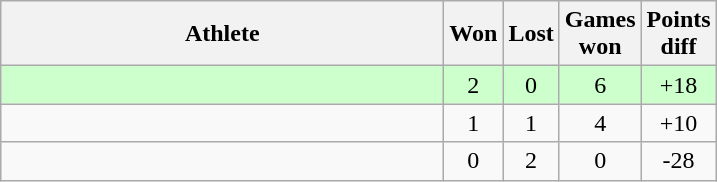<table class="wikitable">
<tr>
<th style="width:18em">Athlete</th>
<th>Won</th>
<th>Lost</th>
<th>Games<br>won</th>
<th>Points<br>diff</th>
</tr>
<tr bgcolor="#ccffcc">
<td></td>
<td align="center">2</td>
<td align="center">0</td>
<td align="center">6</td>
<td align="center">+18</td>
</tr>
<tr>
<td></td>
<td align="center">1</td>
<td align="center">1</td>
<td align="center">4</td>
<td align="center">+10</td>
</tr>
<tr>
<td></td>
<td align="center">0</td>
<td align="center">2</td>
<td align="center">0</td>
<td align="center">-28</td>
</tr>
</table>
